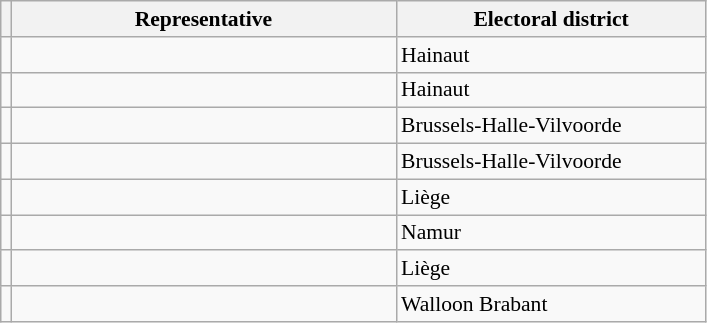<table class="sortable wikitable" style="text-align:left; font-size:90%">
<tr>
<th></th>
<th width="250">Representative</th>
<th width="200">Electoral district</th>
</tr>
<tr>
<td></td>
<td align=left></td>
<td>Hainaut</td>
</tr>
<tr>
<td></td>
<td align=left></td>
<td>Hainaut</td>
</tr>
<tr>
<td></td>
<td align=left></td>
<td>Brussels-Halle-Vilvoorde</td>
</tr>
<tr>
<td></td>
<td align=left></td>
<td>Brussels-Halle-Vilvoorde</td>
</tr>
<tr>
<td></td>
<td align=left></td>
<td>Liège</td>
</tr>
<tr>
<td></td>
<td align=left></td>
<td>Namur</td>
</tr>
<tr>
<td></td>
<td align=left></td>
<td>Liège</td>
</tr>
<tr>
<td></td>
<td align=left></td>
<td>Walloon Brabant</td>
</tr>
</table>
